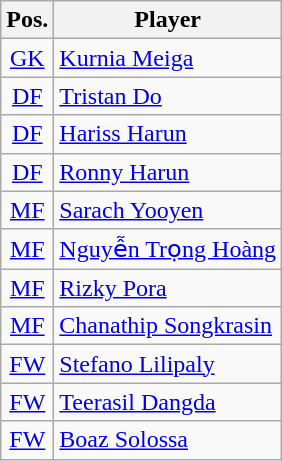<table class="wikitable">
<tr>
<th>Pos.</th>
<th>Player</th>
</tr>
<tr>
<td style="text-align:center;" rowspan=><a href='#'>GK</a></td>
<td> <a href='#'>Kurnia Meiga</a></td>
</tr>
<tr>
<td style="text-align:center;" rowspan=><a href='#'>DF</a></td>
<td> <a href='#'>Tristan Do</a></td>
</tr>
<tr>
<td style="text-align:center;" rowspan=><a href='#'>DF</a></td>
<td> <a href='#'>Hariss Harun</a></td>
</tr>
<tr>
<td style="text-align:center;" rowspan=><a href='#'>DF</a></td>
<td> <a href='#'>Ronny Harun</a></td>
</tr>
<tr>
<td style="text-align:center;" rowspan=><a href='#'>MF</a></td>
<td> <a href='#'>Sarach Yooyen</a></td>
</tr>
<tr>
<td style="text-align:center;" rowspan=><a href='#'>MF</a></td>
<td> <a href='#'>Nguyễn Trọng Hoàng</a></td>
</tr>
<tr>
<td style="text-align:center;" rowspan=><a href='#'>MF</a></td>
<td> <a href='#'>Rizky Pora</a></td>
</tr>
<tr>
<td style="text-align:center;" rowspan=><a href='#'>MF</a></td>
<td> <a href='#'>Chanathip Songkrasin</a></td>
</tr>
<tr>
<td style="text-align:center;" rowspan=><a href='#'>FW</a></td>
<td> <a href='#'>Stefano Lilipaly</a></td>
</tr>
<tr>
<td style="text-align:center;" rowspan=><a href='#'>FW</a></td>
<td> <a href='#'>Teerasil Dangda</a></td>
</tr>
<tr>
<td style="text-align:center;" rowspan=><a href='#'>FW</a></td>
<td> <a href='#'>Boaz Solossa</a></td>
</tr>
</table>
